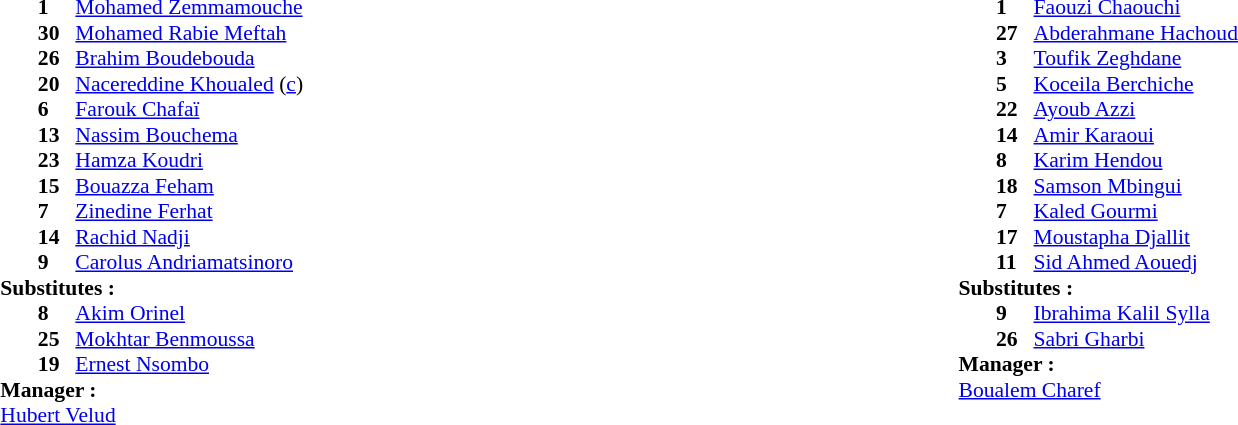<table width="100%">
<tr>
<td valign="top" width="50%"><br><table style="font-size: 90%" cellspacing="0" cellpadding="0" align="center">
<tr>
<th width="25"></th>
<th width="25"></th>
</tr>
<tr>
<td></td>
<td><strong>1</strong></td>
<td> <a href='#'>Mohamed Zemmamouche</a></td>
</tr>
<tr>
<td></td>
<td><strong>30</strong></td>
<td> <a href='#'>Mohamed Rabie Meftah</a></td>
<td></td>
<td></td>
</tr>
<tr>
<td></td>
<td><strong>26</strong></td>
<td> <a href='#'>Brahim Boudebouda</a></td>
</tr>
<tr>
<td></td>
<td><strong>20</strong></td>
<td> <a href='#'>Nacereddine Khoualed</a> (<a href='#'>c</a>)</td>
</tr>
<tr>
<td></td>
<td><strong>6</strong></td>
<td> <a href='#'>Farouk Chafaï</a></td>
</tr>
<tr>
<td></td>
<td><strong>13</strong></td>
<td> <a href='#'>Nassim Bouchema</a></td>
</tr>
<tr>
<td></td>
<td><strong>23</strong></td>
<td> <a href='#'>Hamza Koudri</a></td>
<td></td>
<td></td>
<td></td>
</tr>
<tr>
<td></td>
<td><strong>15</strong></td>
<td> <a href='#'>Bouazza Feham</a></td>
</tr>
<tr>
<td></td>
<td><strong>7</strong></td>
<td> <a href='#'>Zinedine Ferhat</a></td>
<td></td>
<td></td>
</tr>
<tr>
<td></td>
<td><strong>14</strong></td>
<td> <a href='#'>Rachid Nadji</a></td>
</tr>
<tr>
<td></td>
<td><strong>9</strong></td>
<td> <a href='#'>Carolus Andriamatsinoro</a></td>
</tr>
<tr>
<td colspan=3><strong>Substitutes : </strong></td>
</tr>
<tr>
<td></td>
<td><strong>8</strong></td>
<td> <a href='#'>Akim Orinel</a></td>
<td></td>
<td></td>
</tr>
<tr>
<td></td>
<td><strong>25</strong></td>
<td> <a href='#'>Mokhtar Benmoussa</a></td>
<td></td>
<td></td>
</tr>
<tr>
<td></td>
<td><strong>19</strong></td>
<td> <a href='#'>Ernest Nsombo</a></td>
<td></td>
<td></td>
</tr>
<tr>
<td colspan=3><strong>Manager :</strong></td>
</tr>
<tr>
<td colspan=4> <a href='#'>Hubert Velud</a></td>
</tr>
</table>
</td>
<td valign="top" width="50%"><br><table style="font-size: 90%" cellspacing="0" cellpadding="0"  align="center">
<tr>
<th width=25></th>
<th width=25></th>
</tr>
<tr>
<td></td>
<td><strong>1</strong></td>
<td> <a href='#'>Faouzi Chaouchi</a></td>
</tr>
<tr>
<td></td>
<td><strong>27</strong></td>
<td> <a href='#'>Abderahmane Hachoud</a></td>
</tr>
<tr>
<td></td>
<td><strong>3</strong></td>
<td> <a href='#'>Toufik Zeghdane</a></td>
<td></td>
</tr>
<tr>
<td></td>
<td><strong>5</strong></td>
<td> <a href='#'>Koceila Berchiche</a></td>
<td></td>
</tr>
<tr>
<td></td>
<td><strong>22</strong></td>
<td> <a href='#'>Ayoub Azzi</a></td>
<td></td>
<td></td>
<td></td>
</tr>
<tr>
<td></td>
<td><strong>14</strong></td>
<td> <a href='#'>Amir Karaoui</a></td>
<td></td>
<td></td>
<td></td>
</tr>
<tr>
<td></td>
<td><strong>8</strong></td>
<td> <a href='#'>Karim Hendou</a></td>
</tr>
<tr>
<td></td>
<td><strong>18</strong></td>
<td> <a href='#'>Samson Mbingui</a></td>
</tr>
<tr>
<td></td>
<td><strong>7</strong></td>
<td> <a href='#'>Kaled Gourmi</a></td>
</tr>
<tr>
<td></td>
<td><strong>17</strong></td>
<td> <a href='#'>Moustapha Djallit</a></td>
<td></td>
<td></td>
</tr>
<tr>
<td></td>
<td><strong>11</strong></td>
<td> <a href='#'>Sid Ahmed Aouedj</a></td>
<td></td>
<td></td>
</tr>
<tr>
<td colspan=3><strong>Substitutes : </strong></td>
</tr>
<tr>
<td></td>
<td><strong>9</strong></td>
<td> <a href='#'>Ibrahima Kalil Sylla</a></td>
<td></td>
<td></td>
</tr>
<tr>
<td></td>
<td><strong>26</strong></td>
<td> <a href='#'>Sabri Gharbi</a></td>
<td></td>
<td></td>
</tr>
<tr>
<td colspan=3><strong>Manager :</strong></td>
</tr>
<tr>
<td colspan=4> <a href='#'>Boualem Charef</a></td>
</tr>
</table>
</td>
</tr>
</table>
